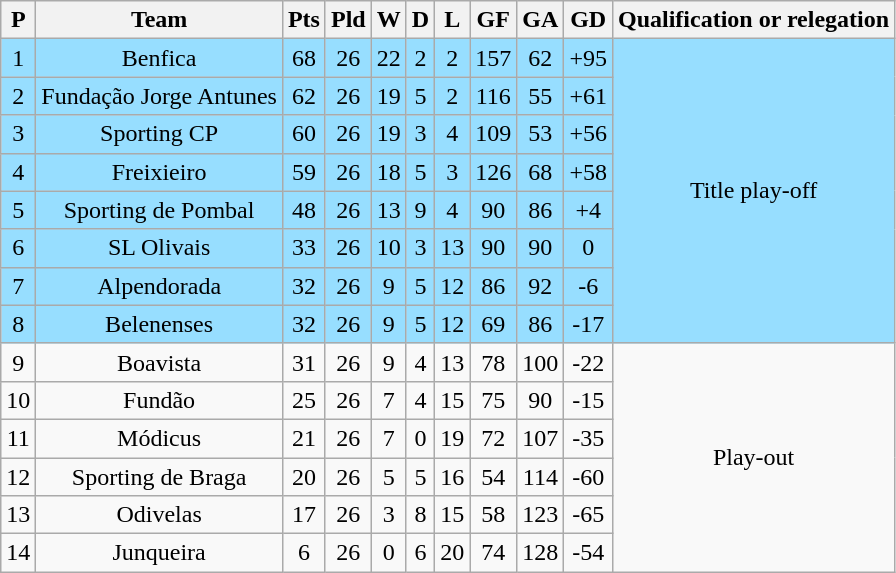<table class="wikitable sortable" style="text-align: center">
<tr>
<th style="text-align:center;">P</th>
<th style="text-align:center;">Team</th>
<th style="text-align:center;">Pts</th>
<th style="text-align:center;">Pld</th>
<th style="text-align:center;">W</th>
<th style="text-align:center;">D</th>
<th style="text-align:center;">L</th>
<th style="text-align:center;">GF</th>
<th style="text-align:center;">GA</th>
<th style="text-align:center;">GD</th>
<th style="text-align:center;">Qualification or relegation</th>
</tr>
<tr ! style="background:#97DEFF;">
<td>1</td>
<td>Benfica</td>
<td>68</td>
<td>26</td>
<td>22</td>
<td>2</td>
<td>2</td>
<td>157</td>
<td>62</td>
<td>+95</td>
<td rowspan="8" style="text-align:center;">Title play-off</td>
</tr>
<tr ! style="background:#97DEFF;">
<td>2</td>
<td>Fundação Jorge Antunes</td>
<td>62</td>
<td>26</td>
<td>19</td>
<td>5</td>
<td>2</td>
<td>116</td>
<td>55</td>
<td>+61</td>
</tr>
<tr ! style="background:#97DEFF;">
<td>3</td>
<td>Sporting CP</td>
<td>60</td>
<td>26</td>
<td>19</td>
<td>3</td>
<td>4</td>
<td>109</td>
<td>53</td>
<td>+56</td>
</tr>
<tr ! style="background:#97DEFF;">
<td>4</td>
<td>Freixieiro</td>
<td>59</td>
<td>26</td>
<td>18</td>
<td>5</td>
<td>3</td>
<td>126</td>
<td>68</td>
<td>+58</td>
</tr>
<tr ! style="background:#97DEFF;">
<td>5</td>
<td>Sporting de Pombal</td>
<td>48</td>
<td>26</td>
<td>13</td>
<td>9</td>
<td>4</td>
<td>90</td>
<td>86</td>
<td>+4</td>
</tr>
<tr ! style="background:#97DEFF;">
<td>6</td>
<td>SL Olivais</td>
<td>33</td>
<td>26</td>
<td>10</td>
<td>3</td>
<td>13</td>
<td>90</td>
<td>90</td>
<td>0</td>
</tr>
<tr ! style="background:#97DEFF;">
<td>7</td>
<td>Alpendorada</td>
<td>32</td>
<td>26</td>
<td>9</td>
<td>5</td>
<td>12</td>
<td>86</td>
<td>92</td>
<td>-6</td>
</tr>
<tr ! style="background:#97DEFF;">
<td>8</td>
<td>Belenenses</td>
<td>32</td>
<td>26</td>
<td>9</td>
<td>5</td>
<td>12</td>
<td>69</td>
<td>86</td>
<td>-17</td>
</tr>
<tr>
<td>9</td>
<td>Boavista</td>
<td>31</td>
<td>26</td>
<td>9</td>
<td>4</td>
<td>13</td>
<td>78</td>
<td>100</td>
<td>-22</td>
<td rowspan="6" style="text-align:center;">Play-out</td>
</tr>
<tr>
<td>10</td>
<td>Fundão</td>
<td>25</td>
<td>26</td>
<td>7</td>
<td>4</td>
<td>15</td>
<td>75</td>
<td>90</td>
<td>-15</td>
</tr>
<tr>
<td>11</td>
<td>Módicus</td>
<td>21</td>
<td>26</td>
<td>7</td>
<td>0</td>
<td>19</td>
<td>72</td>
<td>107</td>
<td>-35</td>
</tr>
<tr>
<td>12</td>
<td>Sporting de Braga</td>
<td>20</td>
<td>26</td>
<td>5</td>
<td>5</td>
<td>16</td>
<td>54</td>
<td>114</td>
<td>-60</td>
</tr>
<tr>
<td>13</td>
<td>Odivelas</td>
<td>17</td>
<td>26</td>
<td>3</td>
<td>8</td>
<td>15</td>
<td>58</td>
<td>123</td>
<td>-65</td>
</tr>
<tr>
<td>14</td>
<td>Junqueira</td>
<td>6</td>
<td>26</td>
<td>0</td>
<td>6</td>
<td>20</td>
<td>74</td>
<td>128</td>
<td>-54</td>
</tr>
</table>
